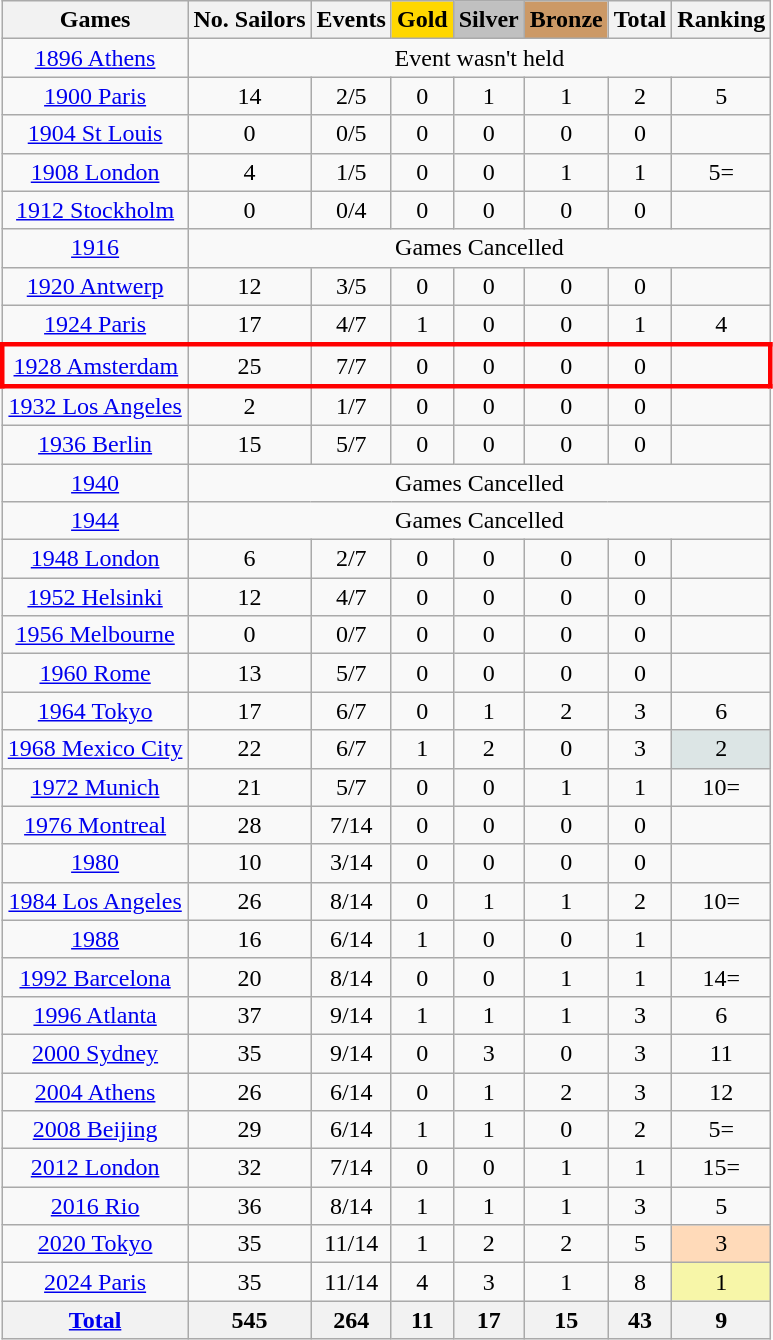<table class="wikitable sortable" style="text-align:center">
<tr>
<th>Games</th>
<th>No. Sailors</th>
<th>Events</th>
<th style="background-color:gold;">Gold</th>
<th style="background-color:silver;">Silver</th>
<th style="background-color:#c96;">Bronze</th>
<th>Total</th>
<th>Ranking</th>
</tr>
<tr>
<td><a href='#'>1896 Athens</a></td>
<td colspan=7>Event wasn't held</td>
</tr>
<tr>
<td><a href='#'>1900 Paris</a></td>
<td>14</td>
<td>2/5</td>
<td>0</td>
<td>1</td>
<td>1</td>
<td>2</td>
<td>5</td>
</tr>
<tr>
<td><a href='#'>1904 St Louis</a></td>
<td>0</td>
<td>0/5</td>
<td>0</td>
<td>0</td>
<td>0</td>
<td>0</td>
<td></td>
</tr>
<tr>
<td><a href='#'>1908 London</a></td>
<td>4</td>
<td>1/5</td>
<td>0</td>
<td>0</td>
<td>1</td>
<td>1</td>
<td>5=</td>
</tr>
<tr>
<td><a href='#'>1912 Stockholm</a></td>
<td>0</td>
<td>0/4</td>
<td>0</td>
<td>0</td>
<td>0</td>
<td>0</td>
<td></td>
</tr>
<tr>
<td><a href='#'>1916</a></td>
<td colspan=7>Games Cancelled</td>
</tr>
<tr>
<td><a href='#'>1920 Antwerp</a></td>
<td>12</td>
<td>3/5</td>
<td>0</td>
<td>0</td>
<td>0</td>
<td>0</td>
<td></td>
</tr>
<tr>
<td><a href='#'>1924 Paris</a></td>
<td>17</td>
<td>4/7</td>
<td>1</td>
<td>0</td>
<td>0</td>
<td>1</td>
<td>4</td>
</tr>
<tr align=center style="border: 3px solid red">
<td><a href='#'>1928 Amsterdam</a></td>
<td>25</td>
<td>7/7</td>
<td>0</td>
<td>0</td>
<td>0</td>
<td>0</td>
<td></td>
</tr>
<tr>
<td><a href='#'>1932 Los Angeles</a></td>
<td>2</td>
<td>1/7</td>
<td>0</td>
<td>0</td>
<td>0</td>
<td>0</td>
<td></td>
</tr>
<tr>
<td><a href='#'>1936 Berlin</a></td>
<td>15</td>
<td>5/7</td>
<td>0</td>
<td>0</td>
<td>0</td>
<td>0</td>
<td></td>
</tr>
<tr>
<td><a href='#'>1940</a></td>
<td colspan=7>Games Cancelled</td>
</tr>
<tr>
<td><a href='#'>1944</a></td>
<td colspan=7>Games Cancelled</td>
</tr>
<tr>
<td><a href='#'>1948 London</a></td>
<td>6</td>
<td>2/7</td>
<td>0</td>
<td>0</td>
<td>0</td>
<td>0</td>
<td></td>
</tr>
<tr>
<td><a href='#'>1952 Helsinki</a></td>
<td>12</td>
<td>4/7</td>
<td>0</td>
<td>0</td>
<td>0</td>
<td>0</td>
<td></td>
</tr>
<tr>
<td><a href='#'>1956 Melbourne</a></td>
<td>0</td>
<td>0/7</td>
<td>0</td>
<td>0</td>
<td>0</td>
<td>0</td>
<td></td>
</tr>
<tr>
<td><a href='#'>1960 Rome</a></td>
<td>13</td>
<td>5/7</td>
<td>0</td>
<td>0</td>
<td>0</td>
<td>0</td>
<td></td>
</tr>
<tr>
<td><a href='#'>1964 Tokyo</a></td>
<td>17</td>
<td>6/7</td>
<td>0</td>
<td>1</td>
<td>2</td>
<td>3</td>
<td>6</td>
</tr>
<tr>
<td><a href='#'>1968 Mexico City</a></td>
<td>22</td>
<td>6/7</td>
<td>1</td>
<td>2</td>
<td>0</td>
<td>3</td>
<td bgcolor=dce5e5>2</td>
</tr>
<tr>
<td><a href='#'>1972 Munich</a></td>
<td>21</td>
<td>5/7</td>
<td>0</td>
<td>0</td>
<td>1</td>
<td>1</td>
<td>10=</td>
</tr>
<tr>
<td><a href='#'>1976 Montreal</a></td>
<td>28</td>
<td>7/14</td>
<td>0</td>
<td>0</td>
<td>0</td>
<td>0</td>
<td></td>
</tr>
<tr>
<td><a href='#'>1980</a></td>
<td>10</td>
<td>3/14</td>
<td>0</td>
<td>0</td>
<td>0</td>
<td>0</td>
<td></td>
</tr>
<tr>
<td><a href='#'>1984 Los Angeles</a></td>
<td>26</td>
<td>8/14</td>
<td>0</td>
<td>1</td>
<td>1</td>
<td>2</td>
<td>10=</td>
</tr>
<tr>
<td><a href='#'>1988</a></td>
<td>16</td>
<td>6/14</td>
<td>1</td>
<td>0</td>
<td>0</td>
<td>1</td>
<td></td>
</tr>
<tr>
<td><a href='#'>1992 Barcelona</a></td>
<td>20</td>
<td>8/14</td>
<td>0</td>
<td>0</td>
<td>1</td>
<td>1</td>
<td>14=</td>
</tr>
<tr>
<td><a href='#'>1996 Atlanta</a></td>
<td>37</td>
<td>9/14</td>
<td>1</td>
<td>1</td>
<td>1</td>
<td>3</td>
<td>6</td>
</tr>
<tr>
<td><a href='#'>2000 Sydney</a></td>
<td>35</td>
<td>9/14</td>
<td>0</td>
<td>3</td>
<td>0</td>
<td>3</td>
<td>11</td>
</tr>
<tr>
<td><a href='#'>2004 Athens</a></td>
<td>26</td>
<td>6/14</td>
<td>0</td>
<td>1</td>
<td>2</td>
<td>3</td>
<td>12</td>
</tr>
<tr>
<td><a href='#'>2008 Beijing</a></td>
<td>29</td>
<td>6/14</td>
<td>1</td>
<td>1</td>
<td>0</td>
<td>2</td>
<td>5=</td>
</tr>
<tr>
<td><a href='#'>2012 London</a></td>
<td>32</td>
<td>7/14</td>
<td>0</td>
<td>0</td>
<td>1</td>
<td>1</td>
<td>15=</td>
</tr>
<tr>
<td><a href='#'>2016 Rio</a></td>
<td>36</td>
<td>8/14</td>
<td>1</td>
<td>1</td>
<td>1</td>
<td>3</td>
<td>5</td>
</tr>
<tr>
<td><a href='#'>2020 Tokyo</a></td>
<td>35</td>
<td>11/14</td>
<td>1</td>
<td>2</td>
<td>2</td>
<td>5</td>
<td bgcolor=ffdab9>3</td>
</tr>
<tr>
<td><a href='#'>2024 Paris</a></td>
<td>35</td>
<td>11/14</td>
<td>4</td>
<td>3</td>
<td>1</td>
<td>8</td>
<td bgcolor=F7F6A8>1</td>
</tr>
<tr>
<th><a href='#'>Total</a></th>
<th>545</th>
<th>264</th>
<th>11</th>
<th>17</th>
<th>15</th>
<th>43</th>
<th>9</th>
</tr>
</table>
